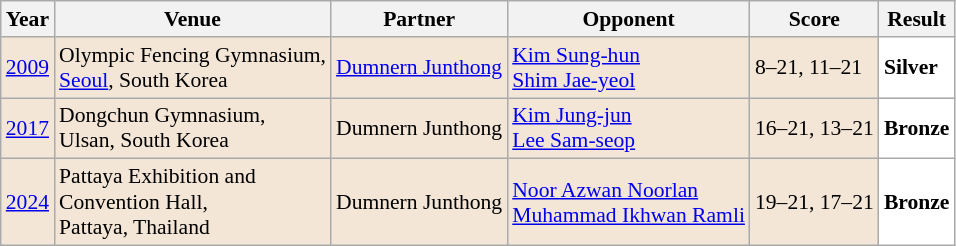<table class="sortable wikitable" style="font-size: 90%;">
<tr>
<th>Year</th>
<th>Venue</th>
<th>Partner</th>
<th>Opponent</th>
<th>Score</th>
<th>Result</th>
</tr>
<tr style="background:#F3E6D7">
<td align="center"><a href='#'>2009</a></td>
<td align="left">Olympic Fencing Gymnasium,<br><a href='#'>Seoul</a>, South Korea</td>
<td align="left"> <a href='#'>Dumnern Junthong</a></td>
<td align="left"> <a href='#'>Kim Sung-hun</a><br> <a href='#'>Shim Jae-yeol</a></td>
<td align="left">8–21, 11–21</td>
<td style="text-align:left; background:white"> <strong>Silver</strong></td>
</tr>
<tr style="background:#F3E6D7">
<td align="center"><a href='#'>2017</a></td>
<td align="left">Dongchun Gymnasium,<br>Ulsan, South Korea</td>
<td align="left"> Dumnern Junthong</td>
<td align="left"> <a href='#'>Kim Jung-jun</a><br> <a href='#'>Lee Sam-seop</a></td>
<td align="left">16–21, 13–21</td>
<td style="text-align:left; background:white"> <strong>Bronze</strong></td>
</tr>
<tr style="background:#F3E6D7">
<td align="center"><a href='#'>2024</a></td>
<td align="left">Pattaya Exhibition and<br>Convention Hall,<br>Pattaya, Thailand</td>
<td align="left"> Dumnern Junthong</td>
<td align="left"> <a href='#'>Noor Azwan Noorlan</a><br> <a href='#'>Muhammad Ikhwan Ramli</a></td>
<td align="left">19–21, 17–21</td>
<td style="text-align:left; background:white"> <strong>Bronze</strong></td>
</tr>
</table>
